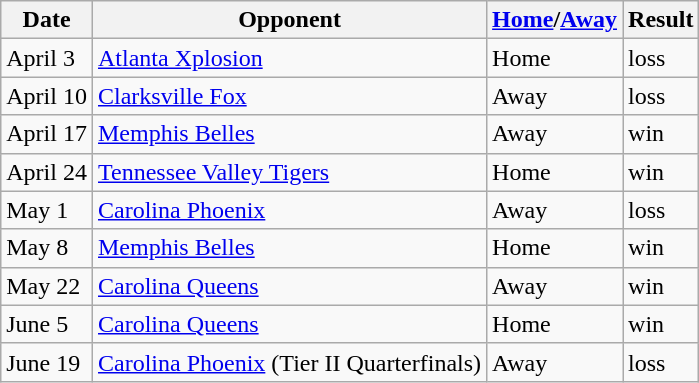<table class="wikitable">
<tr>
<th>Date</th>
<th>Opponent</th>
<th><a href='#'>Home</a>/<a href='#'>Away</a></th>
<th>Result</th>
</tr>
<tr>
<td>April 3</td>
<td><a href='#'>Atlanta Xplosion</a></td>
<td>Home</td>
<td>loss</td>
</tr>
<tr>
<td>April 10</td>
<td><a href='#'>Clarksville Fox</a></td>
<td>Away</td>
<td>loss</td>
</tr>
<tr>
<td>April 17</td>
<td><a href='#'>Memphis Belles</a></td>
<td>Away</td>
<td>win</td>
</tr>
<tr>
<td>April 24</td>
<td><a href='#'>Tennessee Valley Tigers</a></td>
<td>Home</td>
<td>win</td>
</tr>
<tr>
<td>May 1</td>
<td><a href='#'>Carolina Phoenix</a></td>
<td>Away</td>
<td>loss</td>
</tr>
<tr>
<td>May 8</td>
<td><a href='#'>Memphis Belles</a></td>
<td>Home</td>
<td>win</td>
</tr>
<tr>
<td>May 22</td>
<td><a href='#'>Carolina Queens</a></td>
<td>Away</td>
<td>win</td>
</tr>
<tr>
<td>June 5</td>
<td><a href='#'>Carolina Queens</a></td>
<td>Home</td>
<td>win</td>
</tr>
<tr>
<td>June 19</td>
<td><a href='#'>Carolina Phoenix</a> (Tier II Quarterfinals)</td>
<td>Away</td>
<td>loss</td>
</tr>
</table>
